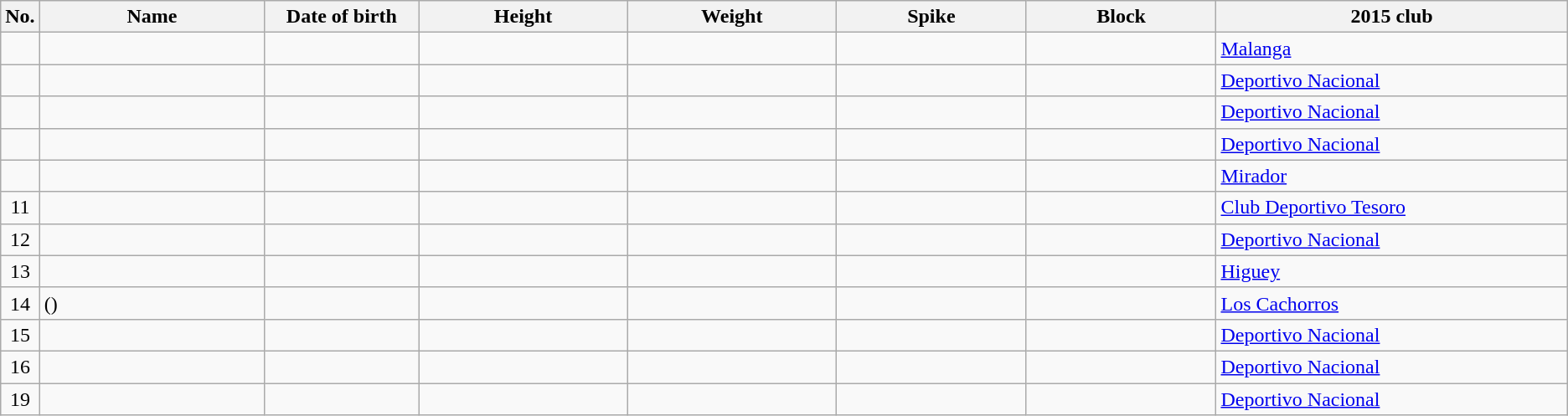<table class="wikitable sortable" style="text-align:center;">
<tr>
<th>No.</th>
<th style="width:12em">Name</th>
<th style="width:8em">Date of birth</th>
<th style="width:11em">Height</th>
<th style="width:11em">Weight</th>
<th style="width:10em">Spike</th>
<th style="width:10em">Block</th>
<th style="width:19em">2015 club</th>
</tr>
<tr>
<td></td>
<td align=left></td>
<td align=right></td>
<td></td>
<td></td>
<td></td>
<td></td>
<td align=left> <a href='#'>Malanga</a></td>
</tr>
<tr>
<td></td>
<td align=left></td>
<td align=right></td>
<td></td>
<td></td>
<td></td>
<td></td>
<td align=left> <a href='#'>Deportivo Nacional</a></td>
</tr>
<tr>
<td></td>
<td align=left></td>
<td align=right></td>
<td></td>
<td></td>
<td></td>
<td></td>
<td align=left> <a href='#'>Deportivo Nacional</a></td>
</tr>
<tr>
<td></td>
<td align=left></td>
<td align=right></td>
<td></td>
<td></td>
<td></td>
<td></td>
<td align=left> <a href='#'>Deportivo Nacional</a></td>
</tr>
<tr>
<td></td>
<td align=left></td>
<td align=right></td>
<td></td>
<td></td>
<td></td>
<td></td>
<td align=left> <a href='#'>Mirador</a></td>
</tr>
<tr>
<td>11</td>
<td align=left></td>
<td align=right></td>
<td></td>
<td></td>
<td></td>
<td></td>
<td align=left> <a href='#'>Club Deportivo Tesoro</a></td>
</tr>
<tr>
<td>12</td>
<td align=left></td>
<td align=right></td>
<td></td>
<td></td>
<td></td>
<td></td>
<td align=left> <a href='#'>Deportivo Nacional</a></td>
</tr>
<tr>
<td>13</td>
<td align=left></td>
<td align=right></td>
<td></td>
<td></td>
<td></td>
<td></td>
<td align=left> <a href='#'>Higuey</a></td>
</tr>
<tr>
<td>14</td>
<td align=left> ()</td>
<td align=right></td>
<td></td>
<td></td>
<td></td>
<td></td>
<td align=left> <a href='#'>Los Cachorros</a></td>
</tr>
<tr>
<td>15</td>
<td align=left></td>
<td align=right></td>
<td></td>
<td></td>
<td></td>
<td></td>
<td align=left> <a href='#'>Deportivo Nacional</a></td>
</tr>
<tr>
<td>16</td>
<td align=left></td>
<td align=right></td>
<td></td>
<td></td>
<td></td>
<td></td>
<td align=left> <a href='#'>Deportivo Nacional</a></td>
</tr>
<tr>
<td>19</td>
<td align=left></td>
<td align=right></td>
<td></td>
<td></td>
<td></td>
<td></td>
<td align=left> <a href='#'>Deportivo Nacional</a></td>
</tr>
</table>
